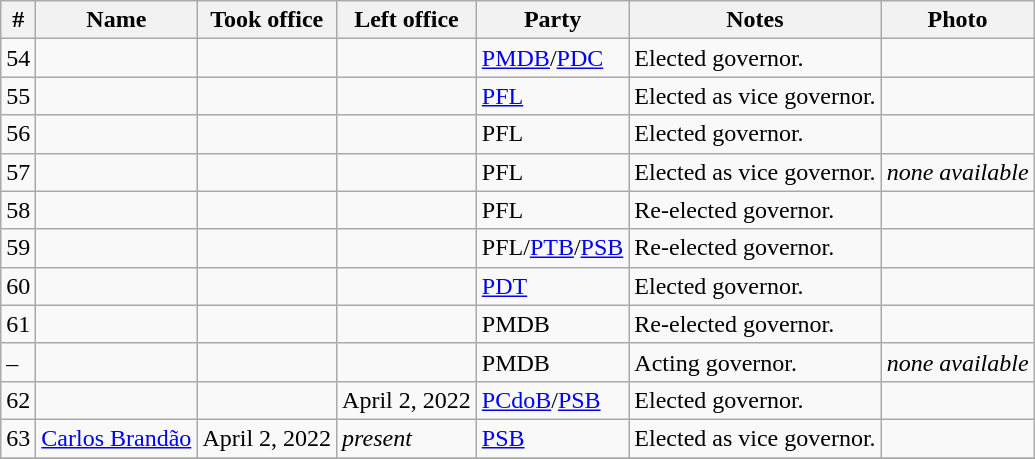<table class="wikitable sortable">
<tr>
<th>#</th>
<th>Name</th>
<th>Took office</th>
<th>Left office</th>
<th>Party</th>
<th class="unsourtable">Notes</th>
<th class="unsourtable">Photo</th>
</tr>
<tr>
<td>54</td>
<td></td>
<td></td>
<td></td>
<td><a href='#'>PMDB</a>/<a href='#'>PDC</a></td>
<td>Elected governor.</td>
<td></td>
</tr>
<tr>
<td>55</td>
<td></td>
<td></td>
<td></td>
<td><a href='#'>PFL</a></td>
<td>Elected as vice governor.</td>
<td></td>
</tr>
<tr>
<td>56</td>
<td></td>
<td></td>
<td></td>
<td>PFL</td>
<td>Elected governor.</td>
<td></td>
</tr>
<tr>
<td>57</td>
<td></td>
<td></td>
<td></td>
<td>PFL</td>
<td>Elected as vice governor.</td>
<td><em>none available</em></td>
</tr>
<tr>
<td>58</td>
<td></td>
<td></td>
<td></td>
<td>PFL</td>
<td>Re-elected governor.</td>
<td></td>
</tr>
<tr>
<td>59</td>
<td></td>
<td></td>
<td></td>
<td>PFL/<a href='#'>PTB</a>/<a href='#'>PSB</a></td>
<td>Re-elected governor.</td>
<td></td>
</tr>
<tr>
<td>60</td>
<td></td>
<td></td>
<td></td>
<td><a href='#'>PDT</a></td>
<td>Elected governor.</td>
<td></td>
</tr>
<tr>
<td>61</td>
<td></td>
<td></td>
<td></td>
<td>PMDB</td>
<td>Re-elected governor.</td>
<td></td>
</tr>
<tr>
<td>–</td>
<td></td>
<td></td>
<td></td>
<td>PMDB</td>
<td>Acting governor.</td>
<td><em>none available</em></td>
</tr>
<tr>
<td>62</td>
<td></td>
<td></td>
<td>April 2, 2022</td>
<td><a href='#'>PCdoB</a>/<a href='#'>PSB</a></td>
<td>Elected governor.</td>
<td></td>
</tr>
<tr>
<td>63</td>
<td><a href='#'>Carlos Brandão</a></td>
<td>April 2, 2022</td>
<td><em>present</em></td>
<td><a href='#'>PSB</a></td>
<td>Elected as vice governor.</td>
<td></td>
</tr>
<tr>
</tr>
</table>
